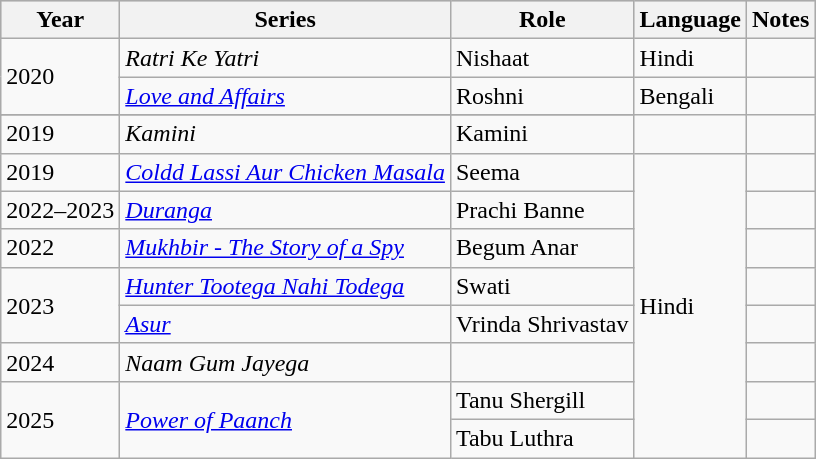<table class="wikitable sortable">
<tr style="background:#ccc; text-align:center;">
<th>Year</th>
<th>Series</th>
<th>Role</th>
<th>Language</th>
<th>Notes</th>
</tr>
<tr>
<td rowspan="2">2020</td>
<td><em>Ratri Ke Yatri</em></td>
<td>Nishaat</td>
<td>Hindi</td>
<td></td>
</tr>
<tr>
<td><em><a href='#'>Love and Affairs</a></em></td>
<td>Roshni</td>
<td rowspan="2">Bengali</td>
<td></td>
</tr>
<tr>
</tr>
<tr>
<td>2019</td>
<td><em>Kamini</em></td>
<td>Kamini</td>
<td></td>
</tr>
<tr>
<td>2019</td>
<td><em><a href='#'>Coldd Lassi Aur Chicken Masala</a></em></td>
<td>Seema</td>
<td rowspan="8">Hindi</td>
<td></td>
</tr>
<tr>
<td>2022–2023</td>
<td><em><a href='#'>Duranga</a></em></td>
<td>Prachi Banne</td>
<td></td>
</tr>
<tr>
<td>2022</td>
<td><em><a href='#'>Mukhbir - The Story of a Spy</a></em></td>
<td>Begum Anar</td>
<td></td>
</tr>
<tr>
<td rowspan="2">2023</td>
<td><em><a href='#'>Hunter Tootega Nahi Todega</a></em></td>
<td>Swati</td>
<td></td>
</tr>
<tr>
<td><em><a href='#'>Asur</a></em></td>
<td>Vrinda Shrivastav</td>
<td></td>
</tr>
<tr>
<td>2024</td>
<td><em>Naam Gum Jayega</em></td>
<td></td>
<td></td>
</tr>
<tr>
<td rowspan="2">2025</td>
<td rowspan="2"><em><a href='#'>Power of Paanch</a></em></td>
<td>Tanu Shergill</td>
<td></td>
</tr>
<tr>
<td>Tabu Luthra</td>
<td></td>
</tr>
</table>
